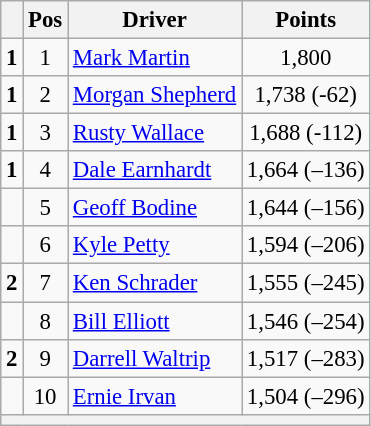<table class="wikitable" style="font-size: 95%;">
<tr>
<th></th>
<th>Pos</th>
<th>Driver</th>
<th>Points</th>
</tr>
<tr>
<td align="left">  <strong>1</strong></td>
<td style="text-align:center;">1</td>
<td><a href='#'>Mark Martin</a></td>
<td style="text-align:center;">1,800</td>
</tr>
<tr>
<td align="left">  <strong>1</strong></td>
<td style="text-align:center;">2</td>
<td><a href='#'>Morgan Shepherd</a></td>
<td style="text-align:center;">1,738 (-62)</td>
</tr>
<tr>
<td align="left">  <strong>1</strong></td>
<td style="text-align:center;">3</td>
<td><a href='#'>Rusty Wallace</a></td>
<td style="text-align:center;">1,688 (-112)</td>
</tr>
<tr>
<td align="left">  <strong>1</strong></td>
<td style="text-align:center;">4</td>
<td><a href='#'>Dale Earnhardt</a></td>
<td style="text-align:center;">1,664 (–136)</td>
</tr>
<tr>
<td align="left"></td>
<td style="text-align:center;">5</td>
<td><a href='#'>Geoff Bodine</a></td>
<td style="text-align:center;">1,644 (–156)</td>
</tr>
<tr>
<td align="left"></td>
<td style="text-align:center;">6</td>
<td><a href='#'>Kyle Petty</a></td>
<td style="text-align:center;">1,594 (–206)</td>
</tr>
<tr>
<td align="left">  <strong>2</strong></td>
<td style="text-align:center;">7</td>
<td><a href='#'>Ken Schrader</a></td>
<td style="text-align:center;">1,555 (–245)</td>
</tr>
<tr>
<td align="left"></td>
<td style="text-align:center;">8</td>
<td><a href='#'>Bill Elliott</a></td>
<td style="text-align:center;">1,546 (–254)</td>
</tr>
<tr>
<td align="left">  <strong>2</strong></td>
<td style="text-align:center;">9</td>
<td><a href='#'>Darrell Waltrip</a></td>
<td style="text-align:center;">1,517 (–283)</td>
</tr>
<tr>
<td align="left"></td>
<td style="text-align:center;">10</td>
<td><a href='#'>Ernie Irvan</a></td>
<td style="text-align:center;">1,504 (–296)</td>
</tr>
<tr class="sortbottom">
<th colspan="9"></th>
</tr>
</table>
